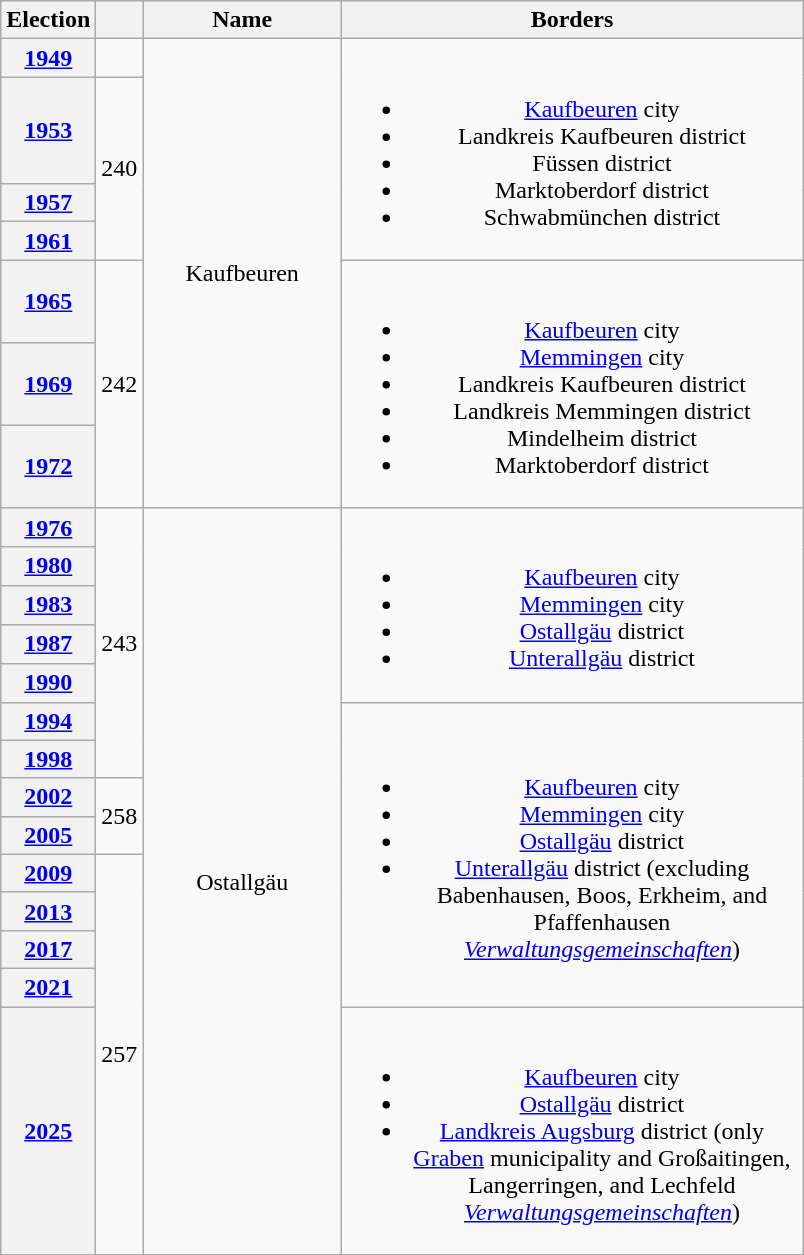<table class=wikitable style="text-align:center">
<tr>
<th>Election</th>
<th></th>
<th width=125px>Name</th>
<th width=300px>Borders</th>
</tr>
<tr>
<th><a href='#'>1949</a></th>
<td></td>
<td rowspan=7>Kaufbeuren</td>
<td rowspan=4><br><ul><li><a href='#'>Kaufbeuren</a> city</li><li>Landkreis Kaufbeuren district</li><li>Füssen district</li><li>Marktoberdorf district</li><li>Schwabmünchen district</li></ul></td>
</tr>
<tr>
<th><a href='#'>1953</a></th>
<td rowspan=3>240</td>
</tr>
<tr>
<th><a href='#'>1957</a></th>
</tr>
<tr>
<th><a href='#'>1961</a></th>
</tr>
<tr>
<th><a href='#'>1965</a></th>
<td rowspan=3>242</td>
<td rowspan=3><br><ul><li><a href='#'>Kaufbeuren</a> city</li><li><a href='#'>Memmingen</a> city</li><li>Landkreis Kaufbeuren district</li><li>Landkreis Memmingen district</li><li>Mindelheim district</li><li>Marktoberdorf district</li></ul></td>
</tr>
<tr>
<th><a href='#'>1969</a></th>
</tr>
<tr>
<th><a href='#'>1972</a></th>
</tr>
<tr>
<th><a href='#'>1976</a></th>
<td rowspan=7>243</td>
<td rowspan=14>Ostallgäu</td>
<td rowspan=5><br><ul><li><a href='#'>Kaufbeuren</a> city</li><li><a href='#'>Memmingen</a> city</li><li><a href='#'>Ostallgäu</a> district</li><li><a href='#'>Unterallgäu</a> district</li></ul></td>
</tr>
<tr>
<th><a href='#'>1980</a></th>
</tr>
<tr>
<th><a href='#'>1983</a></th>
</tr>
<tr>
<th><a href='#'>1987</a></th>
</tr>
<tr>
<th><a href='#'>1990</a></th>
</tr>
<tr>
<th><a href='#'>1994</a></th>
<td rowspan=8><br><ul><li><a href='#'>Kaufbeuren</a> city</li><li><a href='#'>Memmingen</a> city</li><li><a href='#'>Ostallgäu</a> district</li><li><a href='#'>Unterallgäu</a> district (excluding Babenhausen, Boos, Erkheim, and Pfaffenhausen <em><a href='#'>Verwaltungsgemeinschaften</a></em>)</li></ul></td>
</tr>
<tr>
<th><a href='#'>1998</a></th>
</tr>
<tr>
<th><a href='#'>2002</a></th>
<td rowspan=2>258</td>
</tr>
<tr>
<th><a href='#'>2005</a></th>
</tr>
<tr>
<th><a href='#'>2009</a></th>
<td rowspan=5>257</td>
</tr>
<tr>
<th><a href='#'>2013</a></th>
</tr>
<tr>
<th><a href='#'>2017</a></th>
</tr>
<tr>
<th><a href='#'>2021</a></th>
</tr>
<tr>
<th><a href='#'>2025</a></th>
<td><br><ul><li><a href='#'>Kaufbeuren</a> city</li><li><a href='#'>Ostallgäu</a> district</li><li><a href='#'>Landkreis Augsburg</a> district (only <a href='#'>Graben</a> municipality and Großaitingen, Langerringen, and Lechfeld <em><a href='#'>Verwaltungsgemeinschaften</a></em>)</li></ul></td>
</tr>
</table>
